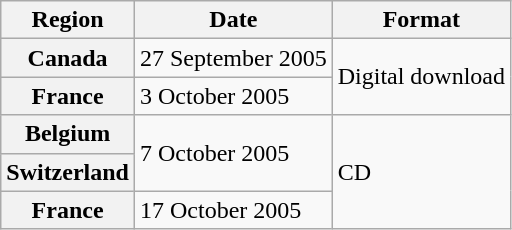<table class="wikitable plainrowheaders">
<tr>
<th scope="col">Region</th>
<th scope="col">Date</th>
<th scope="col">Format</th>
</tr>
<tr>
<th scope="row">Canada</th>
<td>27 September 2005</td>
<td rowspan="2">Digital download</td>
</tr>
<tr>
<th scope="row">France</th>
<td>3 October 2005</td>
</tr>
<tr>
<th scope="row">Belgium</th>
<td rowspan="2">7 October 2005</td>
<td rowspan="3">CD</td>
</tr>
<tr>
<th scope="row">Switzerland</th>
</tr>
<tr>
<th scope="row">France</th>
<td>17 October 2005</td>
</tr>
</table>
